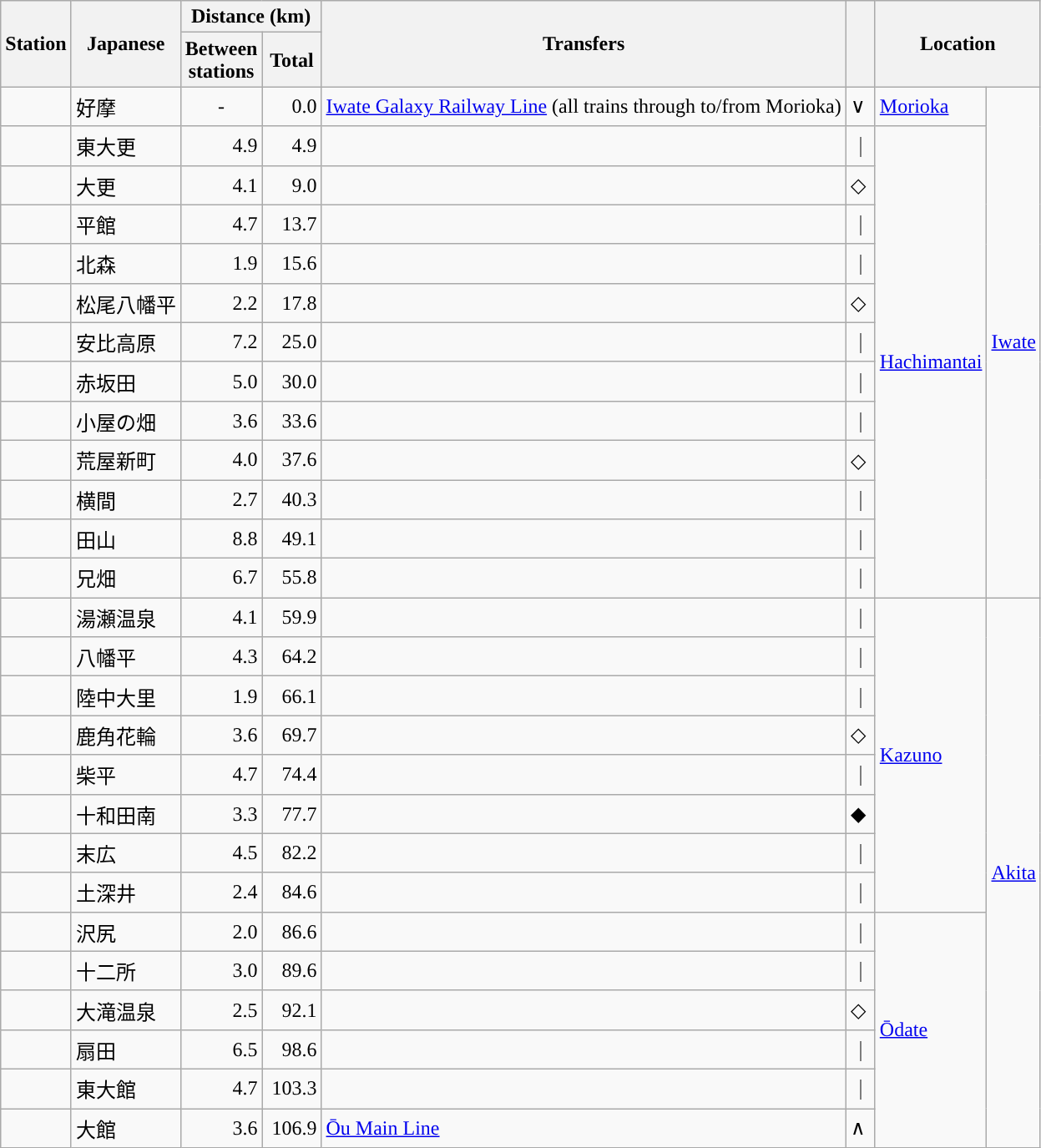<table class="wikitable" rules="all">
<tr>
<th rowspan="2">Station</th>
<th rowspan="2">Japanese</th>
<th colspan="2">Distance (km)</th>
<th rowspan="2">Transfers</th>
<th rowspan="2" style="width:1em;"> </th>
<th rowspan="2" colspan="2">Location</th>
</tr>
<tr>
<th style="width:2.5em;">Between<br>stations</th>
<th style="width:2.5em;">Total</th>
</tr>
<tr>
<td></td>
<td>好摩</td>
<td style="text-align:center;">-</td>
<td style="text-align:right;">0.0</td>
<td><a href='#'>Iwate Galaxy Railway Line</a> (all trains through to/from Morioka)</td>
<td>∨</td>
<td><a href='#'>Morioka</a></td>
<td rowspan="13" style="width:1em;"><a href='#'>Iwate</a></td>
</tr>
<tr>
<td></td>
<td>東大更</td>
<td style="text-align:right;">4.9</td>
<td style="text-align:right;">4.9</td>
<td> </td>
<td>｜</td>
<td rowspan="12" style="text-align:nowrap;"><a href='#'>Hachimantai</a></td>
</tr>
<tr>
<td></td>
<td>大更</td>
<td style="text-align:right;">4.1</td>
<td style="text-align:right;">9.0</td>
<td> </td>
<td>◇</td>
</tr>
<tr>
<td></td>
<td>平館</td>
<td style="text-align:right;">4.7</td>
<td style="text-align:right;">13.7</td>
<td> </td>
<td>｜</td>
</tr>
<tr>
<td></td>
<td>北森</td>
<td style="text-align:right;">1.9</td>
<td style="text-align:right;">15.6</td>
<td> </td>
<td>｜</td>
</tr>
<tr>
<td></td>
<td>松尾八幡平</td>
<td style="text-align:right;">2.2</td>
<td style="text-align:right;">17.8</td>
<td> </td>
<td>◇</td>
</tr>
<tr>
<td></td>
<td>安比高原</td>
<td style="text-align:right;">7.2</td>
<td style="text-align:right;">25.0</td>
<td> </td>
<td>｜</td>
</tr>
<tr>
<td></td>
<td>赤坂田</td>
<td style="text-align:right;">5.0</td>
<td style="text-align:right;">30.0</td>
<td> </td>
<td>｜</td>
</tr>
<tr>
<td></td>
<td>小屋の畑</td>
<td style="text-align:right;">3.6</td>
<td style="text-align:right;">33.6</td>
<td> </td>
<td>｜</td>
</tr>
<tr>
<td></td>
<td>荒屋新町</td>
<td style="text-align:right;">4.0</td>
<td style="text-align:right;">37.6</td>
<td> </td>
<td>◇</td>
</tr>
<tr>
<td></td>
<td>横間</td>
<td style="text-align:right;">2.7</td>
<td style="text-align:right;">40.3</td>
<td> </td>
<td>｜</td>
</tr>
<tr>
<td></td>
<td>田山</td>
<td style="text-align:right;">8.8</td>
<td style="text-align:right;">49.1</td>
<td> </td>
<td>｜</td>
</tr>
<tr>
<td></td>
<td>兄畑</td>
<td style="text-align:right;">6.7</td>
<td style="text-align:right;">55.8</td>
<td> </td>
<td>｜</td>
</tr>
<tr>
<td></td>
<td>湯瀬温泉</td>
<td style="text-align:right;">4.1</td>
<td style="text-align:right;">59.9</td>
<td> </td>
<td>｜</td>
<td rowspan="8"><a href='#'>Kazuno</a></td>
<td rowspan="14"><a href='#'>Akita</a></td>
</tr>
<tr>
<td></td>
<td>八幡平</td>
<td style="text-align:right;">4.3</td>
<td style="text-align:right;">64.2</td>
<td> </td>
<td>｜</td>
</tr>
<tr>
<td></td>
<td>陸中大里</td>
<td style="text-align:right;">1.9</td>
<td style="text-align:right;">66.1</td>
<td> </td>
<td>｜</td>
</tr>
<tr>
<td></td>
<td>鹿角花輪</td>
<td style="text-align:right;">3.6</td>
<td style="text-align:right;">69.7</td>
<td> </td>
<td>◇</td>
</tr>
<tr>
<td></td>
<td>柴平</td>
<td style="text-align:right;">4.7</td>
<td style="text-align:right;">74.4</td>
<td> </td>
<td>｜</td>
</tr>
<tr>
<td></td>
<td>十和田南</td>
<td style="text-align:right;">3.3</td>
<td style="text-align:right;">77.7</td>
<td> </td>
<td>◆</td>
</tr>
<tr>
<td></td>
<td>末広</td>
<td style="text-align:right;">4.5</td>
<td style="text-align:right;">82.2</td>
<td> </td>
<td>｜</td>
</tr>
<tr>
<td></td>
<td>土深井</td>
<td style="text-align:right;">2.4</td>
<td style="text-align:right;">84.6</td>
<td> </td>
<td>｜</td>
</tr>
<tr>
<td></td>
<td>沢尻</td>
<td style="text-align:right;">2.0</td>
<td style="text-align:right;">86.6</td>
<td> </td>
<td>｜</td>
<td rowspan="6"><a href='#'>Ōdate</a></td>
</tr>
<tr>
<td></td>
<td>十二所</td>
<td style="text-align:right;">3.0</td>
<td style="text-align:right;">89.6</td>
<td> </td>
<td>｜</td>
</tr>
<tr>
<td></td>
<td>大滝温泉</td>
<td style="text-align:right;">2.5</td>
<td style="text-align:right;">92.1</td>
<td> </td>
<td>◇</td>
</tr>
<tr>
<td></td>
<td>扇田</td>
<td style="text-align:right;">6.5</td>
<td style="text-align:right;">98.6</td>
<td> </td>
<td>｜</td>
</tr>
<tr>
<td></td>
<td>東大館</td>
<td style="text-align:right;">4.7</td>
<td style="text-align:right;">103.3</td>
<td> </td>
<td>｜</td>
</tr>
<tr>
<td></td>
<td>大館</td>
<td style="text-align:right;">3.6</td>
<td style="text-align:right;">106.9</td>
<td><a href='#'>Ōu Main Line</a></td>
<td>∧</td>
</tr>
</table>
